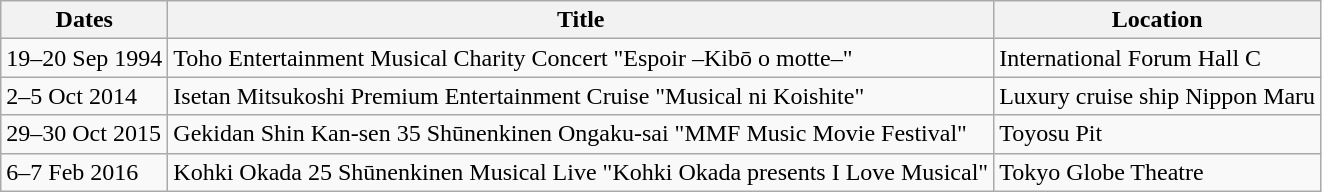<table class="wikitable">
<tr>
<th>Dates</th>
<th>Title</th>
<th>Location</th>
</tr>
<tr>
<td>19–20 Sep 1994</td>
<td>Toho Entertainment Musical Charity Concert "Espoir –Kibō o motte–"</td>
<td>International Forum Hall C</td>
</tr>
<tr>
<td>2–5 Oct 2014</td>
<td>Isetan Mitsukoshi Premium Entertainment Cruise "Musical ni Koishite"</td>
<td>Luxury cruise ship Nippon Maru</td>
</tr>
<tr>
<td>29–30 Oct 2015</td>
<td>Gekidan Shin Kan-sen 35 Shūnenkinen Ongaku-sai "MMF Music Movie Festival"</td>
<td>Toyosu Pit</td>
</tr>
<tr>
<td>6–7 Feb 2016</td>
<td>Kohki Okada 25 Shūnenkinen Musical Live "Kohki Okada presents I Love Musical"</td>
<td>Tokyo Globe Theatre</td>
</tr>
</table>
